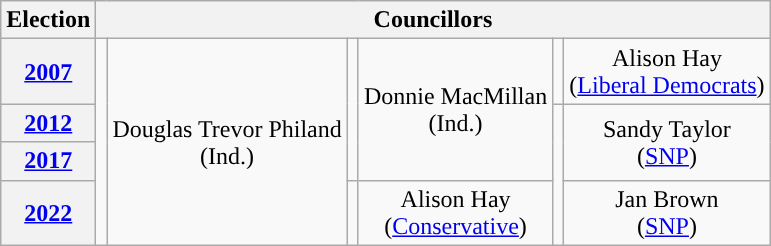<table class="wikitable" style="text-align:center">
<tr>
<th>Election</th>
<th colspan=8>Councillors</th>
</tr>
<tr>
<th><a href='#'>2007</a></th>
<td rowspan=4; style="background-color: "></td>
<td rowspan=4>Douglas Trevor Philand<br>(Ind.)</td>
<td rowspan=3; style="background-color: "></td>
<td rowspan=3>Donnie MacMillan<br>(Ind.)</td>
<td rowspan=1; style="background-color: "></td>
<td rowspan=1>Alison Hay<br>(<a href='#'>Liberal Democrats</a>)</td>
</tr>
<tr>
<th><a href='#'>2012</a></th>
<td rowspan=3; style="background-color: "></td>
<td rowspan=2>Sandy Taylor<br>(<a href='#'>SNP</a>)</td>
</tr>
<tr>
<th><a href='#'>2017</a></th>
</tr>
<tr>
<th><a href='#'>2022</a></th>
<td rowspan=1; style="background-color: "></td>
<td rowspan=1>Alison Hay<br>(<a href='#'>Conservative</a>)</td>
<td rowspan=1>Jan Brown<br>(<a href='#'>SNP</a>)</td>
</tr>
</table>
